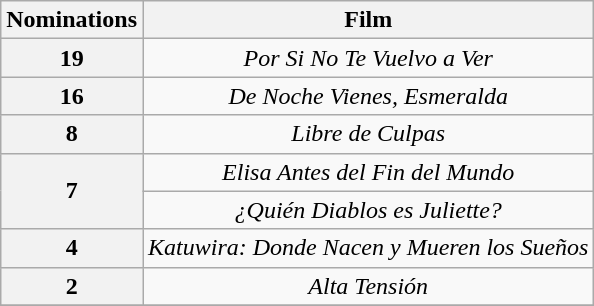<table class="wikitable plainrowheaders" style="text-align:center;">
<tr>
<th scope="col" width="55">Nominations</th>
<th scope="col" align="center">Film</th>
</tr>
<tr>
<th scope=row rowspan=1 style="text-align:center">19</th>
<td><em>Por Si No Te Vuelvo a Ver</em></td>
</tr>
<tr>
<th scope=row rowspan=1 style="text-align:center">16</th>
<td><em>De Noche Vienes, Esmeralda</em></td>
</tr>
<tr>
<th scope=row rowspan=1 style="text-align:center">8</th>
<td><em>Libre de Culpas</em></td>
</tr>
<tr>
<th scope=row rowspan=2 style="text-align:center">7</th>
<td><em>Elisa Antes del Fin del Mundo</em></td>
</tr>
<tr>
<td><em>¿Quién Diablos es Juliette?</em></td>
</tr>
<tr>
<th scope=row rowspan=1 style="text-align:center">4</th>
<td><em>Katuwira: Donde Nacen y Mueren los Sueños</em></td>
</tr>
<tr>
<th scope=row rowspan=1 style="text-align:center">2</th>
<td><em>Alta Tensión</em></td>
</tr>
<tr>
</tr>
</table>
